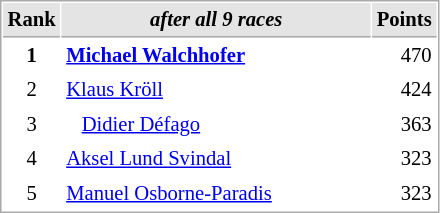<table cellspacing="1" cellpadding="3" style="border:1px solid #AAAAAA;font-size:86%">
<tr bgcolor="#E4E4E4">
<th style="border-bottom:1px solid #AAAAAA" width=10>Rank</th>
<th style="border-bottom:1px solid #AAAAAA" width=200><strong><em>after all 9 races</em></strong></th>
<th style="border-bottom:1px solid #AAAAAA" width=20>Points</th>
</tr>
<tr>
<td align="center"><strong>1</strong></td>
<td> <strong><a href='#'>Michael Walchhofer</a> </strong></td>
<td align="right">470</td>
</tr>
<tr>
<td align="center">2</td>
<td> <a href='#'>Klaus Kröll</a></td>
<td align="right">424</td>
</tr>
<tr>
<td align="center">3</td>
<td>   <a href='#'>Didier Défago</a></td>
<td align="right">363</td>
</tr>
<tr>
<td align="center">4</td>
<td> <a href='#'>Aksel Lund Svindal</a></td>
<td align="right">323</td>
</tr>
<tr>
<td align="center">5</td>
<td> <a href='#'>Manuel Osborne-Paradis</a></td>
<td align="right">323</td>
</tr>
</table>
